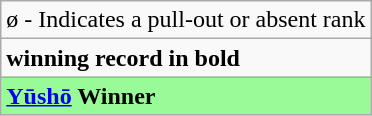<table class="wikitable">
<tr>
<td>ø - Indicates a pull-out or absent rank</td>
</tr>
<tr>
<td><strong>winning record in bold</strong></td>
</tr>
<tr>
<td style="background: PaleGreen;"><strong><a href='#'>Yūshō</a> Winner</strong></td>
</tr>
</table>
